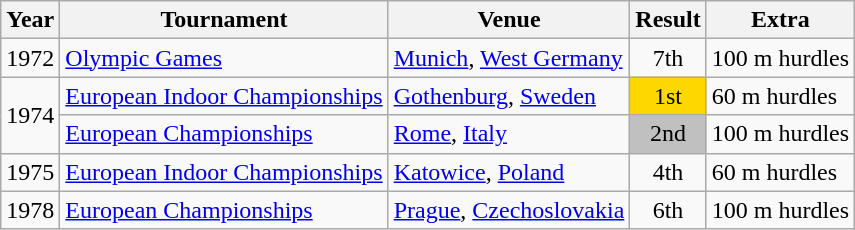<table class=wikitable>
<tr>
<th>Year</th>
<th>Tournament</th>
<th>Venue</th>
<th>Result</th>
<th>Extra</th>
</tr>
<tr>
<td>1972</td>
<td><a href='#'>Olympic Games</a></td>
<td><a href='#'>Munich</a>, <a href='#'>West Germany</a></td>
<td align="center">7th</td>
<td>100 m hurdles</td>
</tr>
<tr>
<td rowspan=2>1974</td>
<td><a href='#'>European Indoor Championships</a></td>
<td><a href='#'>Gothenburg</a>, <a href='#'>Sweden</a></td>
<td bgcolor="gold" align="center">1st</td>
<td>60 m hurdles</td>
</tr>
<tr>
<td><a href='#'>European Championships</a></td>
<td><a href='#'>Rome</a>, <a href='#'>Italy</a></td>
<td bgcolor="silver" align="center">2nd</td>
<td>100 m hurdles</td>
</tr>
<tr>
<td>1975</td>
<td><a href='#'>European Indoor Championships</a></td>
<td><a href='#'>Katowice</a>, <a href='#'>Poland</a></td>
<td align="center">4th</td>
<td>60 m hurdles</td>
</tr>
<tr>
<td>1978</td>
<td><a href='#'>European Championships</a></td>
<td><a href='#'>Prague</a>, <a href='#'>Czechoslovakia</a></td>
<td align="center">6th</td>
<td>100 m hurdles</td>
</tr>
</table>
